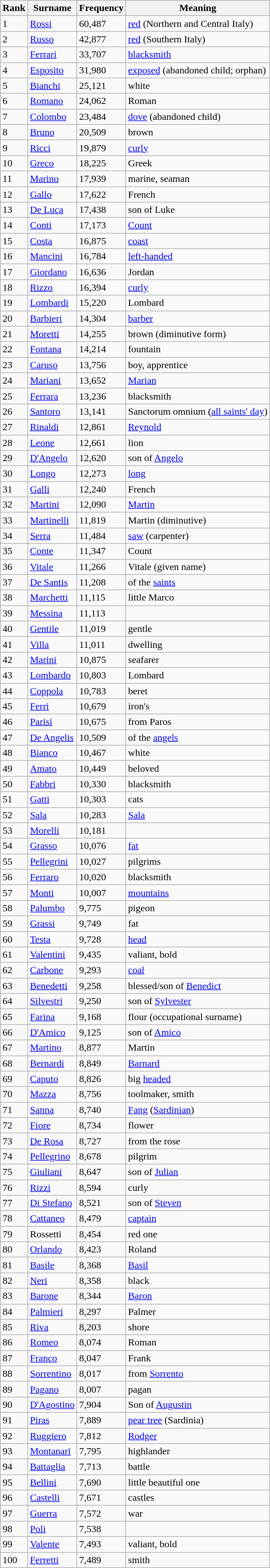<table class="wikitable sortable">
<tr>
<th>Rank</th>
<th>Surname</th>
<th>Frequency</th>
<th>Meaning</th>
</tr>
<tr>
<td>1</td>
<td><a href='#'>Rossi</a></td>
<td>60,487</td>
<td><a href='#'>red</a> (Northern and Central Italy)</td>
</tr>
<tr>
<td>2</td>
<td><a href='#'>Russo</a></td>
<td>42,877</td>
<td><a href='#'>red</a> (Southern Italy)</td>
</tr>
<tr>
<td>3</td>
<td><a href='#'>Ferrari</a></td>
<td>33,707</td>
<td><a href='#'>blacksmith</a></td>
</tr>
<tr>
<td>4</td>
<td><a href='#'>Esposito</a></td>
<td>31,980</td>
<td><a href='#'>exposed</a> (abandoned child; orphan)</td>
</tr>
<tr>
<td>5</td>
<td><a href='#'>Bianchi</a></td>
<td>25,121</td>
<td>white</td>
</tr>
<tr>
<td>6</td>
<td><a href='#'>Romano</a></td>
<td>24,062</td>
<td>Roman</td>
</tr>
<tr>
<td>7</td>
<td><a href='#'>Colombo</a></td>
<td>23,484</td>
<td><a href='#'>dove</a> (abandoned child)</td>
</tr>
<tr>
<td>8</td>
<td><a href='#'>Bruno</a></td>
<td>20,509</td>
<td>brown</td>
</tr>
<tr>
<td>9</td>
<td><a href='#'>Ricci</a></td>
<td>19,879</td>
<td><a href='#'>curly</a></td>
</tr>
<tr>
<td>10</td>
<td><a href='#'>Greco</a></td>
<td>18,225</td>
<td>Greek</td>
</tr>
<tr>
<td>11</td>
<td><a href='#'>Marino</a></td>
<td>17,939</td>
<td>marine, seaman</td>
</tr>
<tr>
<td>12</td>
<td><a href='#'>Gallo</a></td>
<td>17,622</td>
<td>French</td>
</tr>
<tr>
<td>13</td>
<td><a href='#'>De Luca</a></td>
<td>17,438</td>
<td>son of Luke</td>
</tr>
<tr>
<td>14</td>
<td><a href='#'>Conti</a></td>
<td>17,173</td>
<td><a href='#'>Count</a></td>
</tr>
<tr>
<td>15</td>
<td><a href='#'>Costa</a></td>
<td>16,875</td>
<td><a href='#'>coast</a></td>
</tr>
<tr>
<td>16</td>
<td><a href='#'>Mancini</a></td>
<td>16,784</td>
<td><a href='#'>left-handed</a></td>
</tr>
<tr>
<td>17</td>
<td><a href='#'>Giordano</a></td>
<td>16,636</td>
<td>Jordan</td>
</tr>
<tr>
<td>18</td>
<td><a href='#'>Rizzo</a></td>
<td>16,394</td>
<td><a href='#'>curly</a></td>
</tr>
<tr>
<td>19</td>
<td><a href='#'>Lombardi</a></td>
<td>15,220</td>
<td>Lombard</td>
</tr>
<tr>
<td>20</td>
<td><a href='#'>Barbieri</a></td>
<td>14,304</td>
<td><a href='#'>barber</a></td>
</tr>
<tr>
<td>21</td>
<td><a href='#'>Moretti</a></td>
<td>14,255</td>
<td>brown (diminutive form)</td>
</tr>
<tr>
<td>22</td>
<td><a href='#'>Fontana</a></td>
<td>14,214</td>
<td>fountain</td>
</tr>
<tr>
<td>23</td>
<td><a href='#'>Caruso</a></td>
<td>13,756</td>
<td>boy, apprentice</td>
</tr>
<tr>
<td>24</td>
<td><a href='#'>Mariani</a></td>
<td>13,652</td>
<td><a href='#'>Marian</a></td>
</tr>
<tr>
<td>25</td>
<td><a href='#'>Ferrara</a></td>
<td>13,236</td>
<td>blacksmith</td>
</tr>
<tr>
<td>26</td>
<td><a href='#'>Santoro</a></td>
<td>13,141</td>
<td>Sanctorum omnium (<a href='#'>all saints' day</a>)</td>
</tr>
<tr>
<td>27</td>
<td><a href='#'>Rinaldi</a></td>
<td>12,861</td>
<td><a href='#'>Reynold</a></td>
</tr>
<tr>
<td>28</td>
<td><a href='#'>Leone</a></td>
<td>12,661</td>
<td>lion</td>
</tr>
<tr>
<td>29</td>
<td><a href='#'>D'Angelo</a></td>
<td>12,620</td>
<td>son of <a href='#'>Angelo</a></td>
</tr>
<tr>
<td>30</td>
<td><a href='#'>Longo</a></td>
<td>12,273</td>
<td><a href='#'>long</a></td>
</tr>
<tr>
<td>31</td>
<td><a href='#'>Galli</a></td>
<td>12,240</td>
<td>French</td>
</tr>
<tr>
<td>32</td>
<td><a href='#'>Martini</a></td>
<td>12,090</td>
<td><a href='#'>Martin</a></td>
</tr>
<tr>
<td>33</td>
<td><a href='#'>Martinelli</a></td>
<td>11,819</td>
<td>Martin (diminutive)</td>
</tr>
<tr>
<td>34</td>
<td><a href='#'>Serra</a></td>
<td>11,484</td>
<td><a href='#'>saw</a> (carpenter)</td>
</tr>
<tr>
<td>35</td>
<td><a href='#'>Conte</a></td>
<td>11,347</td>
<td>Count</td>
</tr>
<tr>
<td>36</td>
<td><a href='#'>Vitale</a></td>
<td>11,266</td>
<td>Vitale (given name)</td>
</tr>
<tr>
<td>37</td>
<td><a href='#'>De Santis</a></td>
<td>11,208</td>
<td>of the <a href='#'>saints</a></td>
</tr>
<tr>
<td>38</td>
<td><a href='#'>Marchetti</a></td>
<td>11,115</td>
<td>little Marco</td>
</tr>
<tr>
<td>39</td>
<td><a href='#'>Messina</a></td>
<td>11,113</td>
<td></td>
</tr>
<tr>
<td>40</td>
<td><a href='#'>Gentile</a></td>
<td>11,019</td>
<td>gentle</td>
</tr>
<tr>
<td>41</td>
<td><a href='#'>Villa</a></td>
<td>11,011</td>
<td>dwelling</td>
</tr>
<tr>
<td>42</td>
<td><a href='#'>Marini</a></td>
<td>10,875</td>
<td>seafarer</td>
</tr>
<tr>
<td>43</td>
<td><a href='#'>Lombardo</a></td>
<td>10,803</td>
<td>Lombard</td>
</tr>
<tr>
<td>44</td>
<td><a href='#'>Coppola</a></td>
<td>10,783</td>
<td>beret</td>
</tr>
<tr>
<td>45</td>
<td><a href='#'>Ferri</a></td>
<td>10,679</td>
<td>iron's</td>
</tr>
<tr>
<td>46</td>
<td><a href='#'>Parisi</a></td>
<td>10,675</td>
<td>from Paros</td>
</tr>
<tr>
<td>47</td>
<td><a href='#'>De Angelis</a></td>
<td>10,509</td>
<td>of the <a href='#'>angels</a></td>
</tr>
<tr>
<td>48</td>
<td><a href='#'>Bianco</a></td>
<td>10,467</td>
<td>white</td>
</tr>
<tr>
<td>49</td>
<td><a href='#'>Amato</a></td>
<td>10,449</td>
<td>beloved</td>
</tr>
<tr>
<td>50</td>
<td><a href='#'>Fabbri</a></td>
<td>10,330</td>
<td>blacksmith</td>
</tr>
<tr>
<td>51</td>
<td><a href='#'>Gatti</a></td>
<td>10,303</td>
<td>cats</td>
</tr>
<tr>
<td>52</td>
<td><a href='#'>Sala</a></td>
<td>10,283</td>
<td><a href='#'>Sala</a></td>
</tr>
<tr>
<td>53</td>
<td><a href='#'>Morelli</a></td>
<td>10,181</td>
<td></td>
</tr>
<tr>
<td>54</td>
<td><a href='#'>Grasso</a></td>
<td>10,076</td>
<td><a href='#'>fat</a></td>
</tr>
<tr>
<td>55</td>
<td><a href='#'>Pellegrini</a></td>
<td>10,027</td>
<td>pilgrims</td>
</tr>
<tr>
<td>56</td>
<td><a href='#'>Ferraro</a></td>
<td>10,020</td>
<td>blacksmith</td>
</tr>
<tr>
<td>57</td>
<td><a href='#'>Monti</a></td>
<td>10,007</td>
<td><a href='#'>mountains</a></td>
</tr>
<tr>
<td>58</td>
<td><a href='#'>Palumbo</a></td>
<td>9,775</td>
<td>pigeon</td>
</tr>
<tr>
<td>59</td>
<td><a href='#'>Grassi</a></td>
<td>9,749</td>
<td>fat</td>
</tr>
<tr>
<td>60</td>
<td><a href='#'>Testa</a></td>
<td>9,728</td>
<td><a href='#'>head</a></td>
</tr>
<tr>
<td>61</td>
<td><a href='#'>Valentini</a></td>
<td>9,435</td>
<td>valiant, bold</td>
</tr>
<tr>
<td>62</td>
<td><a href='#'>Carbone</a></td>
<td>9,293</td>
<td><a href='#'>coal</a></td>
</tr>
<tr>
<td>63</td>
<td><a href='#'>Benedetti</a></td>
<td>9,258</td>
<td>blessed/son of <a href='#'>Benedict</a></td>
</tr>
<tr>
<td>64</td>
<td><a href='#'>Silvestri</a></td>
<td>9,250</td>
<td>son of <a href='#'>Sylvester</a></td>
</tr>
<tr>
<td>65</td>
<td><a href='#'>Farina</a></td>
<td>9,168</td>
<td>flour (occupational surname)</td>
</tr>
<tr>
<td>66</td>
<td><a href='#'>D'Amico</a></td>
<td>9,125</td>
<td>son of <a href='#'>Amico</a></td>
</tr>
<tr>
<td>67</td>
<td><a href='#'>Martino</a></td>
<td>8,877</td>
<td>Martin</td>
</tr>
<tr>
<td>68</td>
<td><a href='#'>Bernardi</a></td>
<td>8,849</td>
<td><a href='#'>Barnard</a></td>
</tr>
<tr>
<td>69</td>
<td><a href='#'>Caputo</a></td>
<td>8,826</td>
<td>big <a href='#'>headed</a></td>
</tr>
<tr>
<td>70</td>
<td><a href='#'>Mazza</a></td>
<td>8,756</td>
<td>toolmaker, smith</td>
</tr>
<tr>
<td>71</td>
<td><a href='#'>Sanna</a></td>
<td>8,740</td>
<td><a href='#'>Fang</a> (<a href='#'>Sardinian</a>)</td>
</tr>
<tr>
<td>72</td>
<td><a href='#'>Fiore</a></td>
<td>8,734</td>
<td>flower</td>
</tr>
<tr>
<td>73</td>
<td><a href='#'>De Rosa</a></td>
<td>8,727</td>
<td>from the rose</td>
</tr>
<tr>
<td>74</td>
<td><a href='#'>Pellegrino</a></td>
<td>8,678</td>
<td>pilgrim</td>
</tr>
<tr>
<td>75</td>
<td><a href='#'>Giuliani</a></td>
<td>8,647</td>
<td>son of <a href='#'>Julian</a></td>
</tr>
<tr>
<td>76</td>
<td><a href='#'>Rizzi</a></td>
<td>8,594</td>
<td>curly</td>
</tr>
<tr>
<td>77</td>
<td><a href='#'>Di Stefano</a></td>
<td>8,521</td>
<td>son of <a href='#'>Steven</a></td>
</tr>
<tr>
<td>78</td>
<td><a href='#'>Cattaneo</a></td>
<td>8,479</td>
<td><a href='#'>captain</a></td>
</tr>
<tr>
<td>79</td>
<td>Rossetti</td>
<td>8,454</td>
<td>red one</td>
</tr>
<tr>
<td>80</td>
<td><a href='#'>Orlando</a></td>
<td>8,423</td>
<td>Roland</td>
</tr>
<tr>
<td>81</td>
<td><a href='#'>Basile</a></td>
<td>8,368</td>
<td><a href='#'>Basil</a></td>
</tr>
<tr>
<td>82</td>
<td><a href='#'>Neri</a></td>
<td>8,358</td>
<td>black</td>
</tr>
<tr>
<td>83</td>
<td><a href='#'>Barone</a></td>
<td>8,344</td>
<td><a href='#'>Baron</a></td>
</tr>
<tr>
<td>84</td>
<td><a href='#'>Palmieri</a></td>
<td>8,297</td>
<td>Palmer</td>
</tr>
<tr>
<td>85</td>
<td><a href='#'>Riva</a></td>
<td>8,203</td>
<td>shore</td>
</tr>
<tr>
<td>86</td>
<td><a href='#'>Romeo</a></td>
<td>8,074</td>
<td>Roman</td>
</tr>
<tr>
<td>87</td>
<td><a href='#'>Franco</a></td>
<td>8,047</td>
<td>Frank</td>
</tr>
<tr>
<td>88</td>
<td><a href='#'>Sorrentino</a></td>
<td>8,017</td>
<td>from <a href='#'>Sorrento</a></td>
</tr>
<tr>
<td>89</td>
<td><a href='#'>Pagano</a></td>
<td>8,007</td>
<td>pagan</td>
</tr>
<tr>
<td>90</td>
<td><a href='#'>D'Agostino</a></td>
<td>7,904</td>
<td>Son of <a href='#'>Augustin</a></td>
</tr>
<tr>
<td>91</td>
<td><a href='#'>Piras</a></td>
<td>7,889</td>
<td><a href='#'>pear tree</a> (Sardinia)</td>
</tr>
<tr>
<td>92</td>
<td><a href='#'>Ruggiero</a></td>
<td>7,812</td>
<td><a href='#'>Rodger</a></td>
</tr>
<tr>
<td>93</td>
<td><a href='#'>Montanari</a></td>
<td>7,795</td>
<td>highlander</td>
</tr>
<tr>
<td>94</td>
<td><a href='#'>Battaglia</a></td>
<td>7,713</td>
<td>battle</td>
</tr>
<tr>
<td>95</td>
<td><a href='#'>Bellini</a></td>
<td>7,690</td>
<td>little beautiful one</td>
</tr>
<tr>
<td>96</td>
<td><a href='#'>Castelli</a></td>
<td>7,671</td>
<td>castles</td>
</tr>
<tr>
<td>97</td>
<td><a href='#'>Guerra</a></td>
<td>7,572</td>
<td>war</td>
</tr>
<tr>
<td>98</td>
<td><a href='#'>Poli</a></td>
<td>7,538</td>
<td></td>
</tr>
<tr>
<td>99</td>
<td><a href='#'>Valente</a></td>
<td>7,493</td>
<td>valiant, bold</td>
</tr>
<tr>
<td>100</td>
<td><a href='#'>Ferretti</a></td>
<td>7,489</td>
<td>smith</td>
</tr>
</table>
